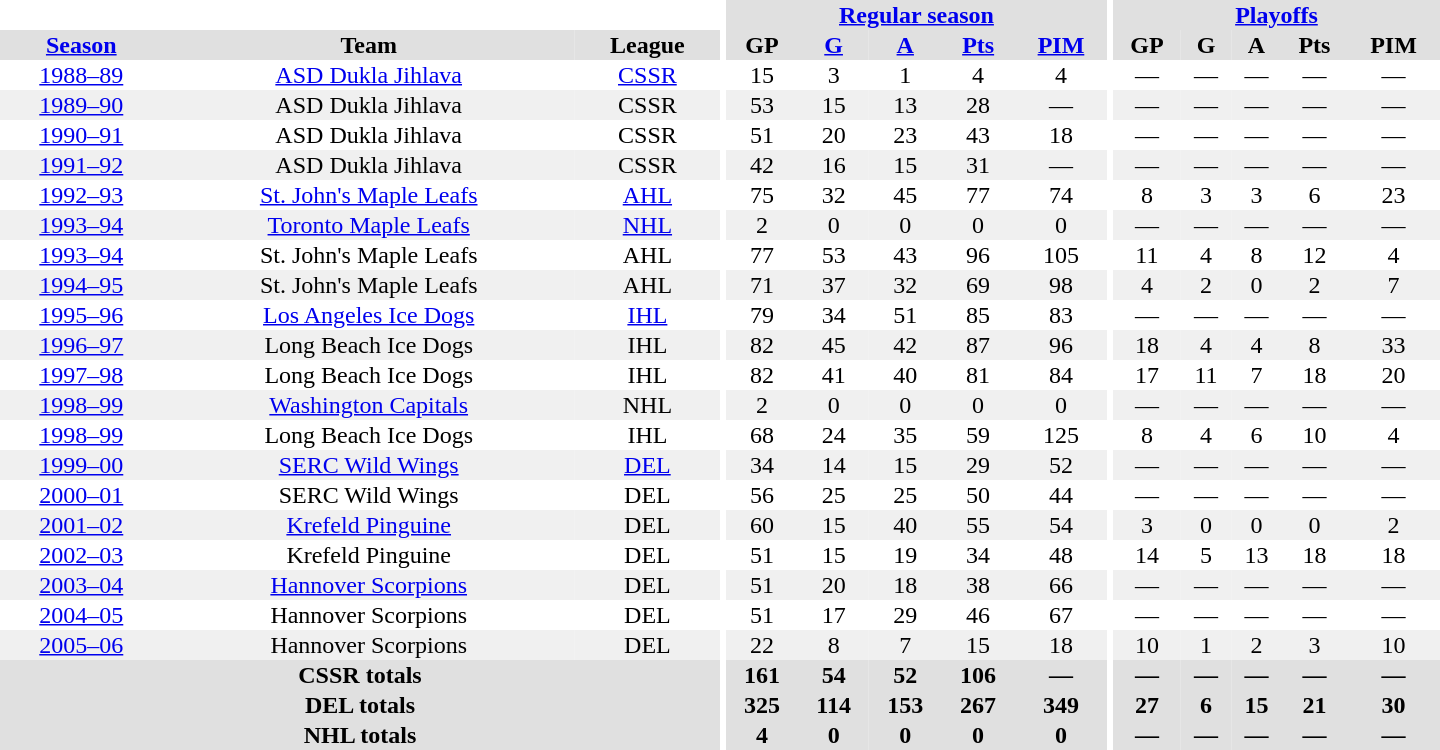<table border="0" cellpadding="1" cellspacing="0" style="text-align:center; width:60em">
<tr bgcolor="#e0e0e0">
<th colspan="3" bgcolor="#ffffff"></th>
<th rowspan="100" bgcolor="#ffffff"></th>
<th colspan="5"><a href='#'>Regular season</a></th>
<th rowspan="100" bgcolor="#ffffff"></th>
<th colspan="5"><a href='#'>Playoffs</a></th>
</tr>
<tr bgcolor="#e0e0e0">
<th><a href='#'>Season</a></th>
<th>Team</th>
<th>League</th>
<th>GP</th>
<th><a href='#'>G</a></th>
<th><a href='#'>A</a></th>
<th><a href='#'>Pts</a></th>
<th><a href='#'>PIM</a></th>
<th>GP</th>
<th>G</th>
<th>A</th>
<th>Pts</th>
<th>PIM</th>
</tr>
<tr>
<td><a href='#'>1988–89</a></td>
<td><a href='#'>ASD Dukla Jihlava</a></td>
<td><a href='#'>CSSR</a></td>
<td>15</td>
<td>3</td>
<td>1</td>
<td>4</td>
<td>4</td>
<td>—</td>
<td>—</td>
<td>—</td>
<td>—</td>
<td>—</td>
</tr>
<tr bgcolor="#f0f0f0">
<td><a href='#'>1989–90</a></td>
<td>ASD Dukla Jihlava</td>
<td>CSSR</td>
<td>53</td>
<td>15</td>
<td>13</td>
<td>28</td>
<td>—</td>
<td>—</td>
<td>—</td>
<td>—</td>
<td>—</td>
<td>—</td>
</tr>
<tr>
<td><a href='#'>1990–91</a></td>
<td>ASD Dukla Jihlava</td>
<td>CSSR</td>
<td>51</td>
<td>20</td>
<td>23</td>
<td>43</td>
<td>18</td>
<td>—</td>
<td>—</td>
<td>—</td>
<td>—</td>
<td>—</td>
</tr>
<tr bgcolor="#f0f0f0">
<td><a href='#'>1991–92</a></td>
<td>ASD Dukla Jihlava</td>
<td>CSSR</td>
<td>42</td>
<td>16</td>
<td>15</td>
<td>31</td>
<td>—</td>
<td>—</td>
<td>—</td>
<td>—</td>
<td>—</td>
<td>—</td>
</tr>
<tr>
<td><a href='#'>1992–93</a></td>
<td><a href='#'>St. John's Maple Leafs</a></td>
<td><a href='#'>AHL</a></td>
<td>75</td>
<td>32</td>
<td>45</td>
<td>77</td>
<td>74</td>
<td>8</td>
<td>3</td>
<td>3</td>
<td>6</td>
<td>23</td>
</tr>
<tr bgcolor="#f0f0f0">
<td><a href='#'>1993–94</a></td>
<td><a href='#'>Toronto Maple Leafs</a></td>
<td><a href='#'>NHL</a></td>
<td>2</td>
<td>0</td>
<td>0</td>
<td>0</td>
<td>0</td>
<td>—</td>
<td>—</td>
<td>—</td>
<td>—</td>
<td>—</td>
</tr>
<tr>
<td><a href='#'>1993–94</a></td>
<td>St. John's Maple Leafs</td>
<td>AHL</td>
<td>77</td>
<td>53</td>
<td>43</td>
<td>96</td>
<td>105</td>
<td>11</td>
<td>4</td>
<td>8</td>
<td>12</td>
<td>4</td>
</tr>
<tr bgcolor="#f0f0f0">
<td><a href='#'>1994–95</a></td>
<td>St. John's Maple Leafs</td>
<td>AHL</td>
<td>71</td>
<td>37</td>
<td>32</td>
<td>69</td>
<td>98</td>
<td>4</td>
<td>2</td>
<td>0</td>
<td>2</td>
<td>7</td>
</tr>
<tr>
<td><a href='#'>1995–96</a></td>
<td><a href='#'>Los Angeles Ice Dogs</a></td>
<td><a href='#'>IHL</a></td>
<td>79</td>
<td>34</td>
<td>51</td>
<td>85</td>
<td>83</td>
<td>—</td>
<td>—</td>
<td>—</td>
<td>—</td>
<td>—</td>
</tr>
<tr bgcolor="#f0f0f0">
<td><a href='#'>1996–97</a></td>
<td>Long Beach Ice Dogs</td>
<td>IHL</td>
<td>82</td>
<td>45</td>
<td>42</td>
<td>87</td>
<td>96</td>
<td>18</td>
<td>4</td>
<td>4</td>
<td>8</td>
<td>33</td>
</tr>
<tr>
<td><a href='#'>1997–98</a></td>
<td>Long Beach Ice Dogs</td>
<td>IHL</td>
<td>82</td>
<td>41</td>
<td>40</td>
<td>81</td>
<td>84</td>
<td>17</td>
<td>11</td>
<td>7</td>
<td>18</td>
<td>20</td>
</tr>
<tr bgcolor="#f0f0f0">
<td><a href='#'>1998–99</a></td>
<td><a href='#'>Washington Capitals</a></td>
<td>NHL</td>
<td>2</td>
<td>0</td>
<td>0</td>
<td>0</td>
<td>0</td>
<td>—</td>
<td>—</td>
<td>—</td>
<td>—</td>
<td>—</td>
</tr>
<tr>
<td><a href='#'>1998–99</a></td>
<td>Long Beach Ice Dogs</td>
<td>IHL</td>
<td>68</td>
<td>24</td>
<td>35</td>
<td>59</td>
<td>125</td>
<td>8</td>
<td>4</td>
<td>6</td>
<td>10</td>
<td>4</td>
</tr>
<tr bgcolor="#f0f0f0">
<td><a href='#'>1999–00</a></td>
<td><a href='#'>SERC Wild Wings</a></td>
<td><a href='#'>DEL</a></td>
<td>34</td>
<td>14</td>
<td>15</td>
<td>29</td>
<td>52</td>
<td>—</td>
<td>—</td>
<td>—</td>
<td>—</td>
<td>—</td>
</tr>
<tr>
<td><a href='#'>2000–01</a></td>
<td>SERC Wild Wings</td>
<td>DEL</td>
<td>56</td>
<td>25</td>
<td>25</td>
<td>50</td>
<td>44</td>
<td>—</td>
<td>—</td>
<td>—</td>
<td>—</td>
<td>—</td>
</tr>
<tr bgcolor="#f0f0f0">
<td><a href='#'>2001–02</a></td>
<td><a href='#'>Krefeld Pinguine</a></td>
<td>DEL</td>
<td>60</td>
<td>15</td>
<td>40</td>
<td>55</td>
<td>54</td>
<td>3</td>
<td>0</td>
<td>0</td>
<td>0</td>
<td>2</td>
</tr>
<tr>
<td><a href='#'>2002–03</a></td>
<td>Krefeld Pinguine</td>
<td>DEL</td>
<td>51</td>
<td>15</td>
<td>19</td>
<td>34</td>
<td>48</td>
<td>14</td>
<td>5</td>
<td>13</td>
<td>18</td>
<td>18</td>
</tr>
<tr bgcolor="#f0f0f0">
<td><a href='#'>2003–04</a></td>
<td><a href='#'>Hannover Scorpions</a></td>
<td>DEL</td>
<td>51</td>
<td>20</td>
<td>18</td>
<td>38</td>
<td>66</td>
<td>—</td>
<td>—</td>
<td>—</td>
<td>—</td>
<td>—</td>
</tr>
<tr>
<td><a href='#'>2004–05</a></td>
<td>Hannover Scorpions</td>
<td>DEL</td>
<td>51</td>
<td>17</td>
<td>29</td>
<td>46</td>
<td>67</td>
<td>—</td>
<td>—</td>
<td>—</td>
<td>—</td>
<td>—</td>
</tr>
<tr bgcolor="#f0f0f0">
<td><a href='#'>2005–06</a></td>
<td>Hannover Scorpions</td>
<td>DEL</td>
<td>22</td>
<td>8</td>
<td>7</td>
<td>15</td>
<td>18</td>
<td>10</td>
<td>1</td>
<td>2</td>
<td>3</td>
<td>10</td>
</tr>
<tr bgcolor="#e0e0e0">
<th colspan="3">CSSR totals</th>
<th>161</th>
<th>54</th>
<th>52</th>
<th>106</th>
<th>—</th>
<th>—</th>
<th>—</th>
<th>—</th>
<th>—</th>
<th>—</th>
</tr>
<tr bgcolor="#e0e0e0">
<th colspan="3">DEL totals</th>
<th>325</th>
<th>114</th>
<th>153</th>
<th>267</th>
<th>349</th>
<th>27</th>
<th>6</th>
<th>15</th>
<th>21</th>
<th>30</th>
</tr>
<tr bgcolor="#e0e0e0">
<th colspan="3">NHL totals</th>
<th>4</th>
<th>0</th>
<th>0</th>
<th>0</th>
<th>0</th>
<th>—</th>
<th>—</th>
<th>—</th>
<th>—</th>
<th>—</th>
</tr>
</table>
